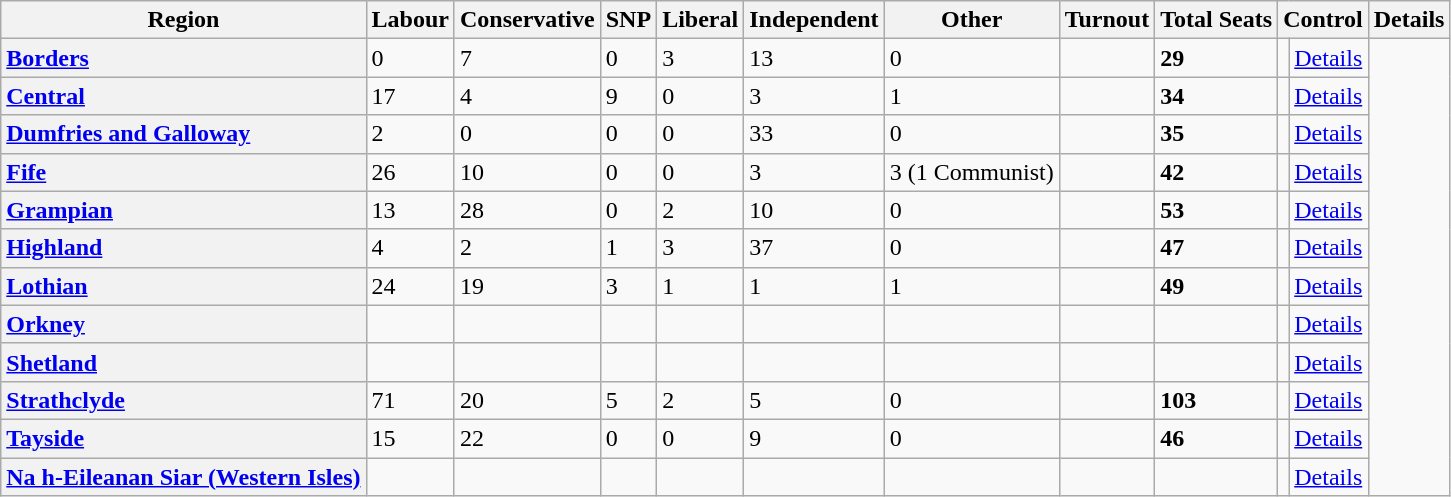<table class="wikitable">
<tr>
<th scope="col">Region</th>
<th scope="col">Labour</th>
<th scope="col">Conservative</th>
<th scope="col">SNP</th>
<th scope="col">Liberal</th>
<th scope="col">Independent</th>
<th scope="col">Other</th>
<th scope="col">Turnout</th>
<th scope="col">Total Seats</th>
<th scope="col" colspan=2>Control<br></th>
<th scope="col">Details</th>
</tr>
<tr>
<th scope="row" style="text-align: left;"><a href='#'>Borders</a></th>
<td>0</td>
<td>7</td>
<td>0</td>
<td>3</td>
<td>13</td>
<td>0</td>
<td></td>
<td><strong>29</strong></td>
<td></td>
<td><a href='#'>Details</a></td>
</tr>
<tr>
<th scope="row" style="text-align: left;"><a href='#'>Central</a></th>
<td>17</td>
<td>4</td>
<td>9</td>
<td>0</td>
<td>3</td>
<td>1</td>
<td></td>
<td><strong>34</strong></td>
<td></td>
<td><a href='#'>Details</a></td>
</tr>
<tr>
<th scope="row" style="text-align: left;"><a href='#'>Dumfries and Galloway</a></th>
<td>2</td>
<td>0</td>
<td>0</td>
<td>0</td>
<td>33</td>
<td>0</td>
<td></td>
<td><strong>35</strong></td>
<td></td>
<td><a href='#'>Details</a></td>
</tr>
<tr>
<th scope="row" style="text-align: left;"><a href='#'>Fife</a></th>
<td>26</td>
<td>10</td>
<td>0</td>
<td>0</td>
<td>3</td>
<td>3 (1 Communist)</td>
<td></td>
<td><strong>42</strong></td>
<td></td>
<td><a href='#'>Details</a></td>
</tr>
<tr>
<th scope="row" style="text-align: left;"><a href='#'>Grampian</a></th>
<td>13</td>
<td>28</td>
<td>0</td>
<td>2</td>
<td>10</td>
<td>0</td>
<td></td>
<td><strong>53</strong></td>
<td></td>
<td><a href='#'>Details</a></td>
</tr>
<tr>
<th scope="row" style="text-align: left;"><a href='#'>Highland</a></th>
<td>4</td>
<td>2</td>
<td>1</td>
<td>3</td>
<td>37</td>
<td>0</td>
<td></td>
<td><strong>47</strong></td>
<td></td>
<td><a href='#'>Details</a></td>
</tr>
<tr>
<th scope="row" style="text-align: left;"><a href='#'>Lothian</a></th>
<td>24</td>
<td>19</td>
<td>3</td>
<td>1</td>
<td>1</td>
<td>1</td>
<td></td>
<td><strong>49</strong></td>
<td></td>
<td><a href='#'>Details</a></td>
</tr>
<tr>
<th scope="row" style="text-align: left;"><a href='#'>Orkney</a></th>
<td></td>
<td></td>
<td></td>
<td></td>
<td></td>
<td></td>
<td></td>
<td></td>
<td></td>
<td><a href='#'>Details</a></td>
</tr>
<tr>
<th scope="row" style="text-align: left;"><a href='#'>Shetland</a></th>
<td></td>
<td></td>
<td></td>
<td></td>
<td></td>
<td></td>
<td></td>
<td></td>
<td></td>
<td><a href='#'>Details</a></td>
</tr>
<tr>
<th scope="row" style="text-align: left;"><a href='#'>Strathclyde</a></th>
<td>71</td>
<td>20</td>
<td>5</td>
<td>2</td>
<td>5</td>
<td>0</td>
<td></td>
<td><strong>103</strong></td>
<td></td>
<td><a href='#'>Details</a></td>
</tr>
<tr>
<th scope="row" style="text-align: left;"><a href='#'>Tayside</a></th>
<td>15</td>
<td>22</td>
<td>0</td>
<td>0</td>
<td>9</td>
<td>0</td>
<td></td>
<td><strong>46</strong></td>
<td></td>
<td><a href='#'>Details</a></td>
</tr>
<tr>
<th scope="row" style="text-align: left;"><a href='#'>Na h-Eileanan Siar (Western Isles)</a></th>
<td></td>
<td></td>
<td></td>
<td></td>
<td></td>
<td></td>
<td></td>
<td></td>
<td></td>
<td><a href='#'>Details</a></td>
</tr>
</table>
